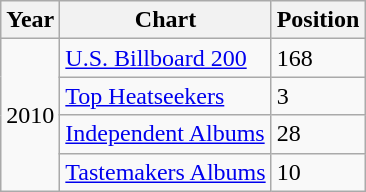<table class="wikitable">
<tr>
<th align="left">Year</th>
<th align="left">Chart</th>
<th align="left">Position</th>
</tr>
<tr>
<td rowspan="4">2010</td>
<td align="left"><a href='#'>U.S. Billboard 200</a></td>
<td align="left">168</td>
</tr>
<tr>
<td align="left"><a href='#'>Top Heatseekers</a></td>
<td align="left">3</td>
</tr>
<tr>
<td align="left"><a href='#'>Independent Albums</a></td>
<td align="left">28</td>
</tr>
<tr>
<td align="left"><a href='#'>Tastemakers Albums</a></td>
<td align="left">10</td>
</tr>
</table>
